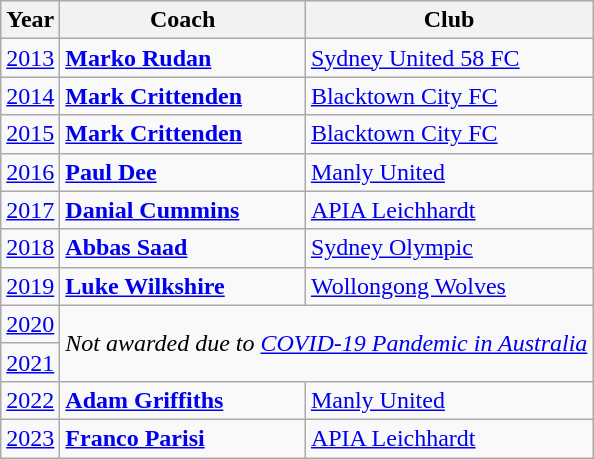<table class="wikitable">
<tr>
<th>Year</th>
<th>Coach</th>
<th>Club</th>
</tr>
<tr>
<td><a href='#'>2013</a></td>
<td><strong><a href='#'>Marko Rudan</a></strong></td>
<td><a href='#'>Sydney United 58 FC</a></td>
</tr>
<tr>
<td><a href='#'>2014</a></td>
<td><strong><a href='#'>Mark Crittenden</a></strong></td>
<td><a href='#'>Blacktown City FC</a></td>
</tr>
<tr>
<td><a href='#'>2015</a></td>
<td><strong><a href='#'>Mark Crittenden</a></strong></td>
<td><a href='#'>Blacktown City FC</a></td>
</tr>
<tr>
<td><a href='#'>2016</a></td>
<td><strong><a href='#'>Paul Dee</a></strong></td>
<td><a href='#'>Manly United</a></td>
</tr>
<tr>
<td><a href='#'>2017</a></td>
<td><strong><a href='#'>Danial Cummins</a></strong></td>
<td><a href='#'>APIA Leichhardt</a></td>
</tr>
<tr>
<td><a href='#'>2018</a></td>
<td><strong><a href='#'>Abbas Saad</a></strong></td>
<td><a href='#'>Sydney Olympic</a></td>
</tr>
<tr>
<td><a href='#'>2019</a></td>
<td><strong><a href='#'>Luke Wilkshire</a></strong></td>
<td><a href='#'>Wollongong Wolves</a></td>
</tr>
<tr>
<td><a href='#'>2020</a></td>
<td rowspan=2 colspan=2><em>Not awarded due to <a href='#'>COVID-19 Pandemic in Australia</a></em></td>
</tr>
<tr>
<td><a href='#'>2021</a></td>
</tr>
<tr>
<td><a href='#'>2022</a></td>
<td><strong><a href='#'>Adam Griffiths</a></strong></td>
<td><a href='#'>Manly United</a></td>
</tr>
<tr>
<td><a href='#'>2023</a></td>
<td><strong><a href='#'>Franco Parisi</a></strong></td>
<td><a href='#'>APIA Leichhardt</a></td>
</tr>
</table>
